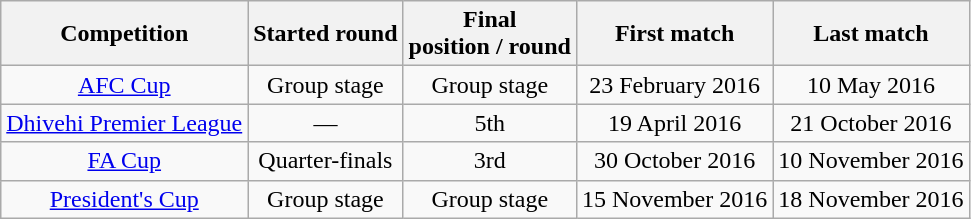<table class="wikitable" style="text-align:center">
<tr Overall>
<th>Competition</th>
<th>Started round</th>
<th>Final<br>position / round</th>
<th>First match</th>
<th>Last match</th>
</tr>
<tr>
<td><a href='#'>AFC Cup</a></td>
<td>Group stage</td>
<td>Group stage</td>
<td>23 February 2016</td>
<td>10 May 2016</td>
</tr>
<tr>
<td><a href='#'>Dhivehi Premier League</a></td>
<td>—</td>
<td>5th</td>
<td>19 April 2016</td>
<td>21 October 2016</td>
</tr>
<tr>
<td><a href='#'>FA Cup</a></td>
<td>Quarter-finals</td>
<td>3rd</td>
<td>30 October 2016</td>
<td>10 November 2016</td>
</tr>
<tr>
<td><a href='#'>President's Cup</a></td>
<td>Group stage</td>
<td>Group stage</td>
<td>15 November 2016</td>
<td>18 November 2016</td>
</tr>
</table>
